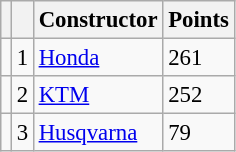<table class="wikitable" style="font-size: 95%;">
<tr>
<th></th>
<th></th>
<th>Constructor</th>
<th>Points</th>
</tr>
<tr>
<td></td>
<td align=center>1</td>
<td> <a href='#'>Honda</a></td>
<td align=left>261</td>
</tr>
<tr>
<td></td>
<td align=center>2</td>
<td> <a href='#'>KTM</a></td>
<td align=left>252</td>
</tr>
<tr>
<td></td>
<td align=center>3</td>
<td> <a href='#'>Husqvarna</a></td>
<td align=left>79</td>
</tr>
</table>
